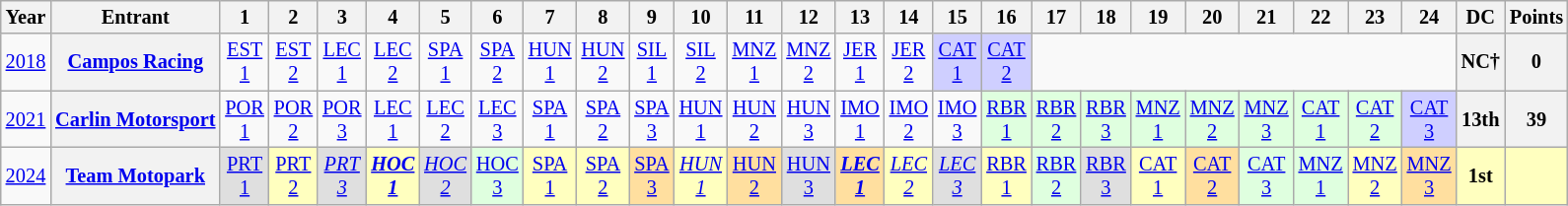<table class="wikitable" style="text-align:center; font-size:85%">
<tr>
<th>Year</th>
<th>Entrant</th>
<th>1</th>
<th>2</th>
<th>3</th>
<th>4</th>
<th>5</th>
<th>6</th>
<th>7</th>
<th>8</th>
<th>9</th>
<th>10</th>
<th>11</th>
<th>12</th>
<th>13</th>
<th>14</th>
<th>15</th>
<th>16</th>
<th>17</th>
<th>18</th>
<th>19</th>
<th>20</th>
<th>21</th>
<th>22</th>
<th>23</th>
<th>24</th>
<th>DC</th>
<th>Points</th>
</tr>
<tr>
<td><a href='#'>2018</a></td>
<th nowrap><a href='#'>Campos Racing</a></th>
<td style="background:#;"><a href='#'>EST<br>1</a></td>
<td style="background:#;"><a href='#'>EST<br>2</a></td>
<td style="background:#;"><a href='#'>LEC<br>1</a></td>
<td style="background:#;"><a href='#'>LEC<br>2</a></td>
<td style="background:#;"><a href='#'>SPA<br>1</a></td>
<td style="background:#;"><a href='#'>SPA<br>2</a></td>
<td style="background:#;"><a href='#'>HUN<br>1</a></td>
<td style="background:#;"><a href='#'>HUN<br>2</a></td>
<td style="background:#;"><a href='#'>SIL<br>1</a></td>
<td style="background:#;"><a href='#'>SIL<br>2</a></td>
<td style="background:#;"><a href='#'>MNZ<br>1</a></td>
<td style="background:#;"><a href='#'>MNZ<br>2</a></td>
<td style="background:#;"><a href='#'>JER<br>1</a></td>
<td style="background:#;"><a href='#'>JER<br>2</a></td>
<td style="background:#CFCFFF;"><a href='#'>CAT<br>1</a><br></td>
<td style="background:#CFCFFF;"><a href='#'>CAT<br>2</a><br></td>
<td colspan=8></td>
<th>NC†</th>
<th>0</th>
</tr>
<tr>
<td><a href='#'>2021</a></td>
<th nowrap><a href='#'>Carlin Motorsport</a></th>
<td style="background:#;"><a href='#'>POR<br>1</a></td>
<td style="background:#;"><a href='#'>POR<br>2</a></td>
<td style="background:#;"><a href='#'>POR<br>3</a></td>
<td style="background:#;"><a href='#'>LEC<br>1</a></td>
<td style="background:#;"><a href='#'>LEC<br>2</a></td>
<td style="background:#;"><a href='#'>LEC<br>3</a></td>
<td style="background:#;"><a href='#'>SPA<br>1</a></td>
<td style="background:#;"><a href='#'>SPA<br>2</a></td>
<td style="background:#;"><a href='#'>SPA<br>3</a></td>
<td style="background:#;"><a href='#'>HUN<br>1</a></td>
<td style="background:#;"><a href='#'>HUN<br>2</a></td>
<td style="background:#;"><a href='#'>HUN<br>3</a></td>
<td style="background:#;"><a href='#'>IMO<br>1</a></td>
<td style="background:#;"><a href='#'>IMO<br>2</a></td>
<td style="background:#;"><a href='#'>IMO<br>3</a></td>
<td style="background:#DFFFDF;"><a href='#'>RBR<br>1</a><br></td>
<td style="background:#DFFFDF;"><a href='#'>RBR<br>2</a><br></td>
<td style="background:#DFFFDF;"><a href='#'>RBR<br>3</a><br></td>
<td style="background:#DFFFDF;"><a href='#'>MNZ<br>1</a><br></td>
<td style="background:#DFFFDF;"><a href='#'>MNZ<br>2</a><br></td>
<td style="background:#DFFFDF;"><a href='#'>MNZ<br>3</a><br></td>
<td style="background:#DFFFDF;"><a href='#'>CAT<br>1</a><br></td>
<td style="background:#DFFFDF;"><a href='#'>CAT<br>2</a><br></td>
<td style="background:#CFCFFF;"><a href='#'>CAT<br>3</a><br></td>
<th>13th</th>
<th>39</th>
</tr>
<tr>
<td><a href='#'>2024</a></td>
<th><a href='#'>Team Motopark</a></th>
<td style="background:#DFDFDF;"><a href='#'>PRT<br>1</a><br></td>
<td style="background:#FFFFBF;"><a href='#'>PRT<br>2</a><br></td>
<td style="background:#DFDFDF;"><em><a href='#'>PRT<br>3</a></em><br></td>
<td style="background:#ffffbf;"><strong><em><a href='#'>HOC<br>1</a></em></strong><br></td>
<td style="background:#dfdfdf;"><em><a href='#'>HOC<br>2</a></em><br></td>
<td style="background:#dfffdf;"><a href='#'>HOC<br>3</a><br></td>
<td style="background:#ffffbf;"><a href='#'>SPA<br>1</a><br></td>
<td style="background:#ffffbf;"><a href='#'>SPA<br>2</a><br></td>
<td style="background:#ffdf9f;"><a href='#'>SPA<br>3</a><br></td>
<td style="background:#FFFFBF;"><em><a href='#'>HUN<br>1</a></em><br></td>
<td style="background:#FFDF9F;"><a href='#'>HUN<br>2</a><br></td>
<td style="background:#DFDFDF;"><a href='#'>HUN<br>3</a><br></td>
<td style="background:#FFDF9F;"><strong><em><a href='#'>LEC<br>1</a></em></strong><br></td>
<td style="background:#FFFFBF;"><em><a href='#'>LEC<br>2</a></em><br></td>
<td style="background:#DFDFDF;"><em><a href='#'>LEC<br>3</a></em><br></td>
<td style="background:#FFFFBF;"><a href='#'>RBR<br>1</a><br></td>
<td style="background:#dfffdf;"><a href='#'>RBR<br>2</a><br></td>
<td style="background:#DFDFDF;"><a href='#'>RBR<br>3</a><br></td>
<td style="background:#FFFFBF;"><a href='#'>CAT<br>1</a><br></td>
<td style="background:#FFDF9F;"><a href='#'>CAT<br>2</a><br></td>
<td style="background:#dfffdf;"><a href='#'>CAT<br>3</a><br></td>
<td style="background:#dfffdf;"><a href='#'>MNZ<br>1</a><br></td>
<td style="background:#FFFFBF;"><a href='#'>MNZ<br>2</a><br></td>
<td style="background:#FFDF9F;"><a href='#'>MNZ<br>3</a><br></td>
<th style="background:#FFFFBF;">1st</th>
<th style="background:#FFFFBF;"></th>
</tr>
</table>
